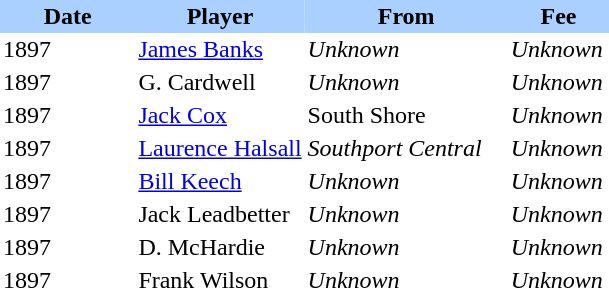<table border="0" cellspacing="0" cellpadding="2">
<tr bgcolor=AAD0FF>
<th width=20%>Date</th>
<th width=25%>Player</th>
<th width=30%>From</th>
<th width=15%>Fee</th>
</tr>
<tr>
<td>1897</td>
<td><a href='#'>James Banks</a></td>
<td><em>Unknown</em></td>
<td><em>Unknown</em></td>
<td></td>
</tr>
<tr>
<td>1897</td>
<td>G. Cardwell</td>
<td><em>Unknown</em></td>
<td><em>Unknown</em></td>
<td></td>
</tr>
<tr>
<td>1897</td>
<td><a href='#'>Jack Cox</a></td>
<td>South Shore</td>
<td><em>Unknown</em></td>
<td></td>
</tr>
<tr>
<td>1897</td>
<td><a href='#'>Laurence Halsall</a></td>
<td><em>Southport Central</em></td>
<td><em>Unknown</em></td>
<td></td>
</tr>
<tr>
<td>1897</td>
<td><a href='#'>Bill Keech</a></td>
<td><em>Unknown</em></td>
<td><em>Unknown</em></td>
<td></td>
</tr>
<tr>
<td>1897</td>
<td>Jack Leadbetter</td>
<td><em>Unknown</em></td>
<td><em>Unknown</em></td>
<td></td>
</tr>
<tr>
<td>1897</td>
<td>D. McHardie</td>
<td><em>Unknown</em></td>
<td><em>Unknown</em></td>
<td></td>
</tr>
<tr>
<td>1897</td>
<td>Frank Wilson</td>
<td><em>Unknown</em></td>
<td><em>Unknown</em></td>
<td></td>
</tr>
</table>
